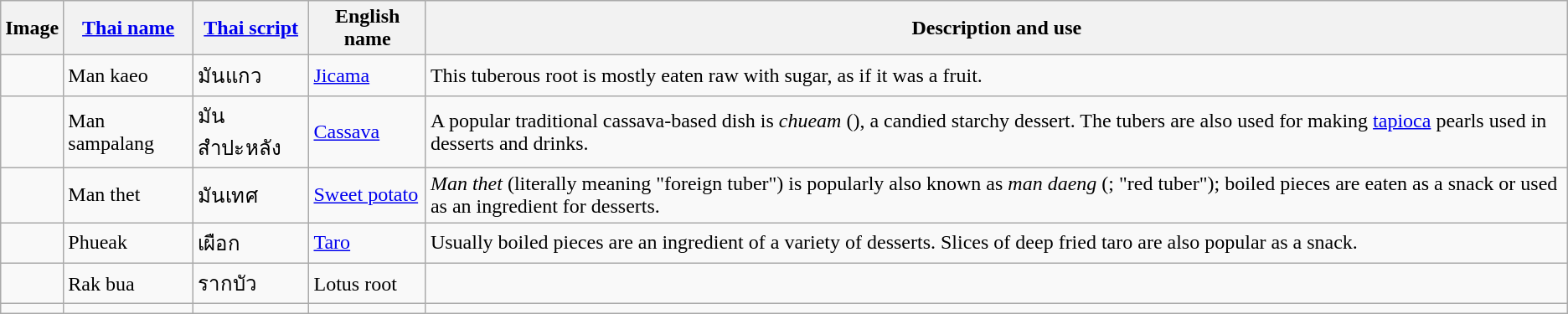<table class="wikitable sortable">
<tr>
<th>Image</th>
<th><a href='#'>Thai name</a></th>
<th><a href='#'>Thai script</a></th>
<th>English name</th>
<th>Description and use</th>
</tr>
<tr>
<td></td>
<td>Man kaeo</td>
<td>มันแกว</td>
<td><a href='#'>Jicama</a></td>
<td>This tuberous root is mostly eaten raw with sugar, as if it was a fruit.</td>
</tr>
<tr>
<td></td>
<td>Man sampalang</td>
<td>มันสำปะหลัง</td>
<td><a href='#'>Cassava</a></td>
<td>A popular traditional cassava-based dish is <em>chueam</em> (), a candied starchy dessert. The tubers are also used for making <a href='#'>tapioca</a> pearls used in desserts and drinks.</td>
</tr>
<tr>
<td></td>
<td>Man thet</td>
<td>มันเทศ</td>
<td><a href='#'>Sweet potato</a></td>
<td><em>Man thet</em> (literally meaning "foreign tuber") is popularly also known as <em>man daeng</em> (; "red tuber"); boiled pieces are eaten as a snack or used as an ingredient for desserts.</td>
</tr>
<tr>
<td></td>
<td>Phueak</td>
<td>เผือก</td>
<td><a href='#'>Taro</a></td>
<td>Usually boiled pieces are an ingredient of a variety of desserts. Slices of deep fried taro are also popular as a snack.</td>
</tr>
<tr>
<td></td>
<td>Rak bua</td>
<td>รากบัว</td>
<td>Lotus root</td>
<td></td>
</tr>
<tr>
<td></td>
<td></td>
<td></td>
<td></td>
<td></td>
</tr>
</table>
